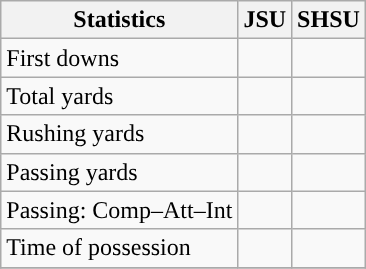<table class="wikitable" style="float: left;">
<tr>
<th>Statistics</th>
<th>JSU</th>
<th>SHSU</th>
</tr>
<tr>
<td>First downs</td>
<td></td>
<td></td>
</tr>
<tr>
<td>Total yards</td>
<td></td>
<td></td>
</tr>
<tr>
<td>Rushing yards</td>
<td></td>
<td></td>
</tr>
<tr>
<td>Passing yards</td>
<td></td>
<td></td>
</tr>
<tr>
<td>Passing: Comp–Att–Int</td>
<td></td>
<td></td>
</tr>
<tr>
<td>Time of possession</td>
<td></td>
<td></td>
</tr>
<tr>
</tr>
</table>
